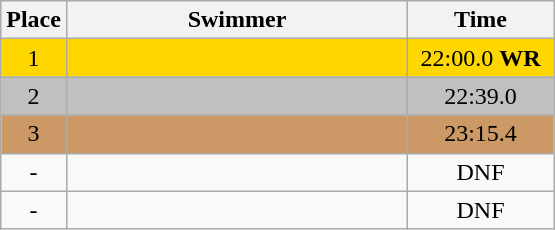<table class=wikitable style="text-align:center">
<tr>
<th>Place</th>
<th width=220>Swimmer</th>
<th width=90>Time</th>
</tr>
<tr bgcolor=gold>
<td>1</td>
<td align=left></td>
<td>22:00.0 <strong>WR</strong></td>
</tr>
<tr bgcolor=silver>
<td>2</td>
<td align=left></td>
<td>22:39.0</td>
</tr>
<tr bgcolor=cc9966>
<td>3</td>
<td align=left></td>
<td>23:15.4</td>
</tr>
<tr>
<td>-</td>
<td align=left></td>
<td>DNF</td>
</tr>
<tr>
<td>-</td>
<td align=left></td>
<td>DNF</td>
</tr>
</table>
